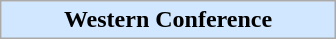<table class="wikitable" style="width:14em;">
<tr>
<th style="background-color:#D0E7FF">Western Conference</th>
</tr>
</table>
